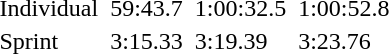<table>
<tr>
<td>Individual</td>
<td></td>
<td>59:43.7</td>
<td></td>
<td>1:00:32.5</td>
<td></td>
<td>1:00:52.8</td>
</tr>
<tr>
<td>Sprint</td>
<td></td>
<td>3:15.33</td>
<td></td>
<td>3:19.39</td>
<td></td>
<td>3:23.76</td>
</tr>
</table>
